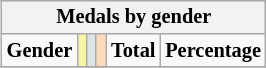<table class="wikitable" style="font-size:85%; float:right;clear:right;margin-left:1em;">
<tr style="background:#efefef;">
<th colspan=6>Medals by gender</th>
</tr>
<tr align=center>
<td><strong>Gender</strong></td>
<td style="background:#f7f6a8;"></td>
<td style="background:#dce5e5;"></td>
<td style="background:#ffdab9;"></td>
<td><strong>Total</strong></td>
<td><strong>Percentage</strong></td>
</tr>
<tr align=center>
</tr>
</table>
